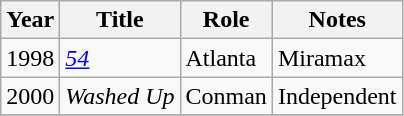<table class="wikitable sortable">
<tr>
<th>Year</th>
<th>Title</th>
<th>Role</th>
<th class="unsortable">Notes</th>
</tr>
<tr>
<td>1998</td>
<td><em><a href='#'>54</a></em></td>
<td>Atlanta</td>
<td>Miramax</td>
</tr>
<tr>
<td>2000</td>
<td><em>Washed Up</em></td>
<td>Conman</td>
<td>Independent</td>
</tr>
<tr>
</tr>
</table>
